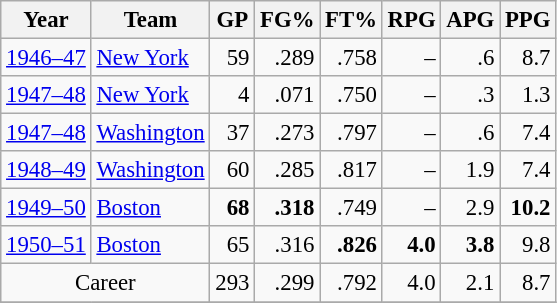<table class="wikitable sortable" style="font-size:95%; text-align:right;">
<tr>
<th>Year</th>
<th>Team</th>
<th>GP</th>
<th>FG%</th>
<th>FT%</th>
<th>RPG</th>
<th>APG</th>
<th>PPG</th>
</tr>
<tr>
<td style="text-align:left;"><a href='#'>1946–47</a></td>
<td style="text-align:left;"><a href='#'>New York</a></td>
<td>59</td>
<td>.289</td>
<td>.758</td>
<td>–</td>
<td>.6</td>
<td>8.7</td>
</tr>
<tr>
<td style="text-align:left;"><a href='#'>1947–48</a></td>
<td style="text-align:left;"><a href='#'>New York</a></td>
<td>4</td>
<td>.071</td>
<td>.750</td>
<td>–</td>
<td>.3</td>
<td>1.3</td>
</tr>
<tr>
<td style="text-align:left;"><a href='#'>1947–48</a></td>
<td style="text-align:left;"><a href='#'>Washington</a></td>
<td>37</td>
<td>.273</td>
<td>.797</td>
<td>–</td>
<td>.6</td>
<td>7.4</td>
</tr>
<tr>
<td style="text-align:left;"><a href='#'>1948–49</a></td>
<td style="text-align:left;"><a href='#'>Washington</a></td>
<td>60</td>
<td>.285</td>
<td>.817</td>
<td>–</td>
<td>1.9</td>
<td>7.4</td>
</tr>
<tr>
<td style="text-align:left;"><a href='#'>1949–50</a></td>
<td style="text-align:left;"><a href='#'>Boston</a></td>
<td><strong>68</strong></td>
<td><strong>.318</strong></td>
<td>.749</td>
<td>–</td>
<td>2.9</td>
<td><strong>10.2</strong></td>
</tr>
<tr>
<td style="text-align:left;"><a href='#'>1950–51</a></td>
<td style="text-align:left;"><a href='#'>Boston</a></td>
<td>65</td>
<td>.316</td>
<td><strong>.826</strong></td>
<td><strong>4.0</strong></td>
<td><strong>3.8</strong></td>
<td>9.8</td>
</tr>
<tr>
<td style="text-align:center;" colspan="2">Career</td>
<td>293</td>
<td>.299</td>
<td>.792</td>
<td>4.0</td>
<td>2.1</td>
<td>8.7</td>
</tr>
<tr>
</tr>
</table>
